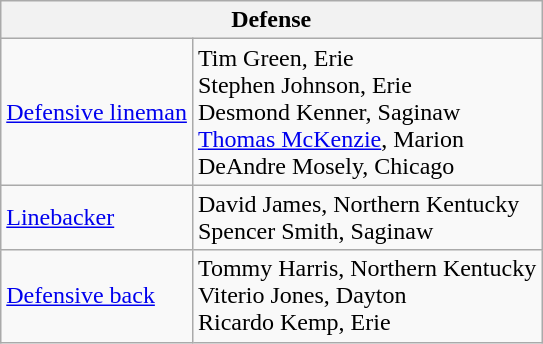<table class="wikitable">
<tr>
<th colspan="2">Defense</th>
</tr>
<tr>
<td><a href='#'>Defensive lineman</a></td>
<td>Tim Green, Erie<br>Stephen Johnson, Erie<br>Desmond Kenner, Saginaw<br><a href='#'>Thomas McKenzie</a>, Marion<br>DeAndre Mosely, Chicago</td>
</tr>
<tr>
<td><a href='#'>Linebacker</a></td>
<td>David James, Northern Kentucky<br>Spencer Smith, Saginaw</td>
</tr>
<tr>
<td><a href='#'>Defensive back</a></td>
<td>Tommy Harris, Northern Kentucky<br>Viterio Jones, Dayton<br>Ricardo Kemp, Erie</td>
</tr>
</table>
